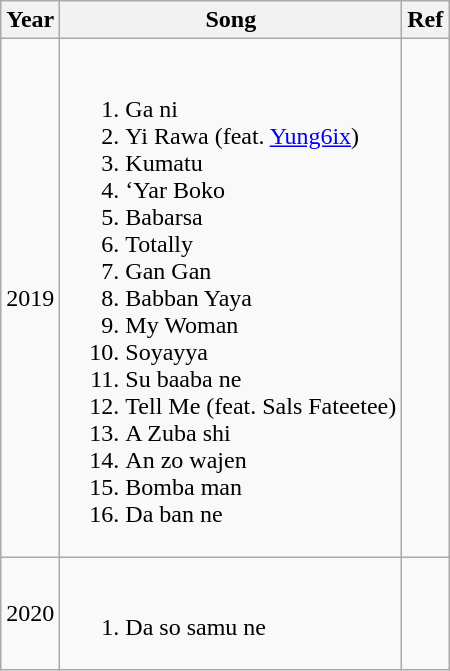<table class="wikitable sortable mw-collapsible">
<tr>
<th>Year</th>
<th>Song</th>
<th>Ref</th>
</tr>
<tr>
<td>2019</td>
<td><br><ol><li>Ga ni</li><li>Yi Rawa (feat. <a href='#'>Yung6ix</a>)</li><li>Kumatu</li><li>‘Yar Boko</li><li>Babarsa</li><li>Totally</li><li>Gan Gan</li><li>Babban Yaya</li><li>My Woman</li><li>Soyayya</li><li>Su baaba ne</li><li>Tell Me (feat. Sals Fateetee)</li><li>A Zuba shi</li><li>An zo wajen</li><li>Bomba man</li><li>Da ban ne</li></ol></td>
<td></td>
</tr>
<tr>
<td>2020</td>
<td><br><ol><li>Da so samu ne</li></ol></td>
<td></td>
</tr>
</table>
